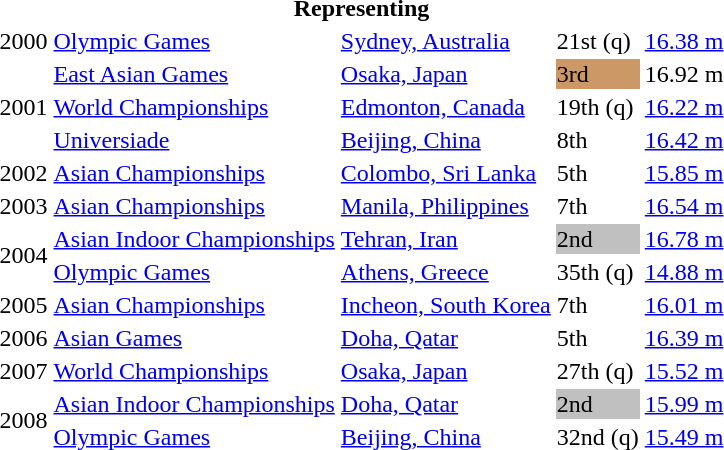<table>
<tr>
<th colspan="5">Representing </th>
</tr>
<tr>
<td>2000</td>
<td><a href='#'>Olympic Games</a></td>
<td><a href='#'>Sydney, Australia</a></td>
<td>21st (q)</td>
<td><a href='#'>16.38 m</a></td>
</tr>
<tr>
<td rowspan=3>2001</td>
<td><a href='#'>East Asian Games</a></td>
<td><a href='#'>Osaka, Japan</a></td>
<td bgcolor="cc9966">3rd</td>
<td>16.92 m</td>
</tr>
<tr>
<td><a href='#'>World Championships</a></td>
<td><a href='#'>Edmonton, Canada</a></td>
<td>19th (q)</td>
<td><a href='#'>16.22 m</a></td>
</tr>
<tr>
<td><a href='#'>Universiade</a></td>
<td><a href='#'>Beijing, China</a></td>
<td>8th</td>
<td><a href='#'>16.42 m</a></td>
</tr>
<tr>
<td>2002</td>
<td><a href='#'>Asian Championships</a></td>
<td><a href='#'>Colombo, Sri Lanka</a></td>
<td>5th</td>
<td><a href='#'>15.85 m</a></td>
</tr>
<tr>
<td>2003</td>
<td><a href='#'>Asian Championships</a></td>
<td><a href='#'>Manila, Philippines</a></td>
<td>7th</td>
<td><a href='#'>16.54 m</a></td>
</tr>
<tr>
<td rowspan=2>2004</td>
<td><a href='#'>Asian Indoor Championships</a></td>
<td><a href='#'>Tehran, Iran</a></td>
<td bgcolor="silver">2nd</td>
<td><a href='#'>16.78 m</a></td>
</tr>
<tr>
<td><a href='#'>Olympic Games</a></td>
<td><a href='#'>Athens, Greece</a></td>
<td>35th (q)</td>
<td><a href='#'>14.88 m</a></td>
</tr>
<tr>
<td>2005</td>
<td><a href='#'>Asian Championships</a></td>
<td><a href='#'>Incheon, South Korea</a></td>
<td>7th</td>
<td><a href='#'>16.01 m</a></td>
</tr>
<tr>
<td>2006</td>
<td><a href='#'>Asian Games</a></td>
<td><a href='#'>Doha, Qatar</a></td>
<td>5th</td>
<td><a href='#'>16.39 m</a></td>
</tr>
<tr>
<td>2007</td>
<td><a href='#'>World Championships</a></td>
<td><a href='#'>Osaka, Japan</a></td>
<td>27th (q)</td>
<td><a href='#'>15.52 m</a></td>
</tr>
<tr>
<td rowspan=2>2008</td>
<td><a href='#'>Asian Indoor Championships</a></td>
<td><a href='#'>Doha, Qatar</a></td>
<td bgcolor="silver">2nd</td>
<td><a href='#'>15.99 m</a></td>
</tr>
<tr>
<td><a href='#'>Olympic Games</a></td>
<td><a href='#'>Beijing, China</a></td>
<td>32nd (q)</td>
<td><a href='#'>15.49 m</a></td>
</tr>
</table>
